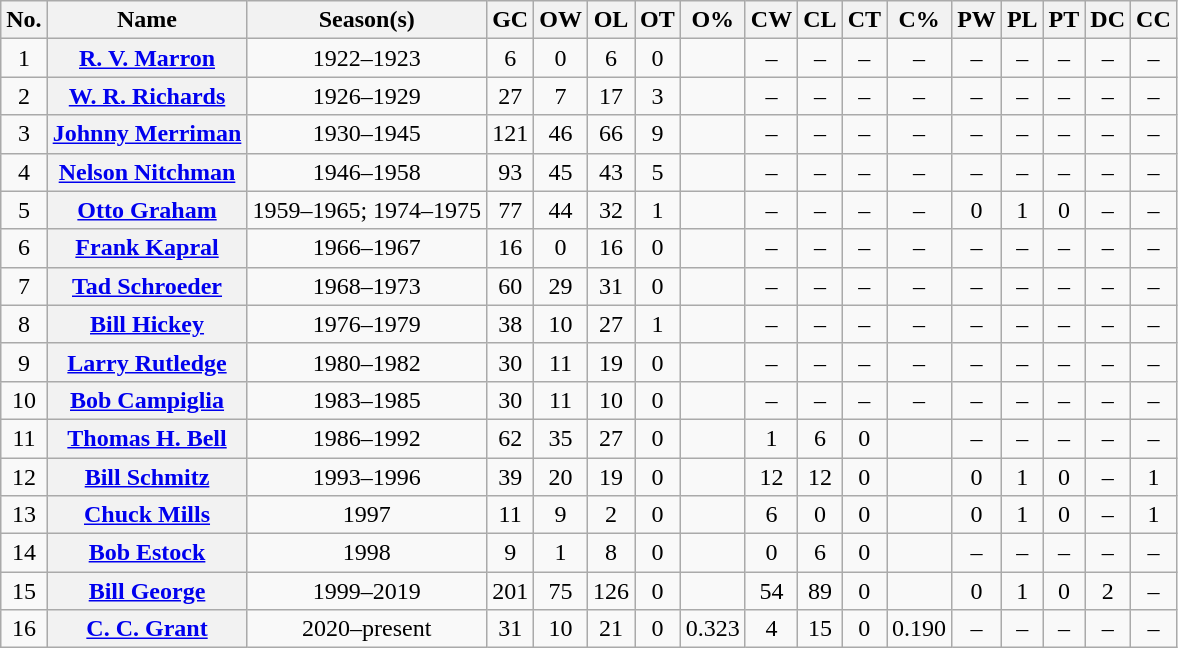<table class="wikitable sortable plainrowheaders" style="text-align:center">
<tr>
<th scope="col" class="unsortable">No.</th>
<th scope="col">Name</th>
<th scope="col">Season(s)</th>
<th scope="col">GC</th>
<th scope="col">OW</th>
<th scope="col">OL</th>
<th scope="col">OT</th>
<th scope="col">O%</th>
<th scope="col">CW</th>
<th scope="col">CL</th>
<th scope="col">CT</th>
<th scope="col">C%</th>
<th scope="col">PW</th>
<th scope="col">PL</th>
<th scope="col">PT</th>
<th scope="col">DC</th>
<th scope="col">CC</th>
</tr>
<tr>
<td>1</td>
<th scope="row"><a href='#'>R. V. Marron</a></th>
<td>1922–1923</td>
<td>6</td>
<td>0</td>
<td>6</td>
<td>0</td>
<td></td>
<td>–</td>
<td>–</td>
<td>–</td>
<td>–</td>
<td>–</td>
<td>–</td>
<td>–</td>
<td>–</td>
<td>–</td>
</tr>
<tr>
<td>2</td>
<th scope="row"><a href='#'>W. R. Richards</a></th>
<td>1926–1929</td>
<td>27</td>
<td>7</td>
<td>17</td>
<td>3</td>
<td></td>
<td>–</td>
<td>–</td>
<td>–</td>
<td>–</td>
<td>–</td>
<td>–</td>
<td>–</td>
<td>–</td>
<td>–</td>
</tr>
<tr>
<td>3</td>
<th scope="row"><a href='#'>Johnny Merriman</a></th>
<td>1930–1945</td>
<td>121</td>
<td>46</td>
<td>66</td>
<td>9</td>
<td></td>
<td>–</td>
<td>–</td>
<td>–</td>
<td>–</td>
<td>–</td>
<td>–</td>
<td>–</td>
<td>–</td>
<td>–</td>
</tr>
<tr>
<td>4</td>
<th scope="row"><a href='#'>Nelson Nitchman</a></th>
<td>1946–1958</td>
<td>93</td>
<td>45</td>
<td>43</td>
<td>5</td>
<td></td>
<td>–</td>
<td>–</td>
<td>–</td>
<td>–</td>
<td>–</td>
<td>–</td>
<td>–</td>
<td>–</td>
<td>–</td>
</tr>
<tr>
<td>5</td>
<th scope="row"><a href='#'>Otto Graham</a></th>
<td>1959–1965; 1974–1975</td>
<td>77</td>
<td>44</td>
<td>32</td>
<td>1</td>
<td></td>
<td>–</td>
<td>–</td>
<td>–</td>
<td>–</td>
<td>0</td>
<td>1</td>
<td>0</td>
<td>–</td>
<td>–</td>
</tr>
<tr>
<td>6</td>
<th scope="row"><a href='#'>Frank Kapral</a></th>
<td>1966–1967</td>
<td>16</td>
<td>0</td>
<td>16</td>
<td>0</td>
<td></td>
<td>–</td>
<td>–</td>
<td>–</td>
<td>–</td>
<td>–</td>
<td>–</td>
<td>–</td>
<td>–</td>
<td>–</td>
</tr>
<tr>
<td>7</td>
<th scope="row"><a href='#'>Tad Schroeder</a></th>
<td>1968–1973</td>
<td>60</td>
<td>29</td>
<td>31</td>
<td>0</td>
<td></td>
<td>–</td>
<td>–</td>
<td>–</td>
<td>–</td>
<td>–</td>
<td>–</td>
<td>–</td>
<td>–</td>
<td>–</td>
</tr>
<tr>
<td>8</td>
<th scope="row"><a href='#'>Bill Hickey</a></th>
<td>1976–1979</td>
<td>38</td>
<td>10</td>
<td>27</td>
<td>1</td>
<td></td>
<td>–</td>
<td>–</td>
<td>–</td>
<td>–</td>
<td>–</td>
<td>–</td>
<td>–</td>
<td>–</td>
<td>–</td>
</tr>
<tr>
<td>9</td>
<th scope="row"><a href='#'>Larry Rutledge</a></th>
<td>1980–1982</td>
<td>30</td>
<td>11</td>
<td>19</td>
<td>0</td>
<td></td>
<td>–</td>
<td>–</td>
<td>–</td>
<td>–</td>
<td>–</td>
<td>–</td>
<td>–</td>
<td>–</td>
<td>–</td>
</tr>
<tr>
<td>10</td>
<th scope="row"><a href='#'>Bob Campiglia</a></th>
<td>1983–1985</td>
<td>30</td>
<td>11</td>
<td>10</td>
<td>0</td>
<td></td>
<td>–</td>
<td>–</td>
<td>–</td>
<td>–</td>
<td>–</td>
<td>–</td>
<td>–</td>
<td>–</td>
<td>–</td>
</tr>
<tr>
<td>11</td>
<th scope="row"><a href='#'>Thomas H. Bell</a></th>
<td>1986–1992</td>
<td>62</td>
<td>35</td>
<td>27</td>
<td>0</td>
<td></td>
<td>1</td>
<td>6</td>
<td>0</td>
<td></td>
<td>–</td>
<td>–</td>
<td>–</td>
<td>–</td>
<td>–</td>
</tr>
<tr>
<td>12</td>
<th scope="row"><a href='#'>Bill Schmitz</a></th>
<td>1993–1996</td>
<td>39</td>
<td>20</td>
<td>19</td>
<td>0</td>
<td></td>
<td>12</td>
<td>12</td>
<td>0</td>
<td></td>
<td>0</td>
<td>1</td>
<td>0</td>
<td>–</td>
<td>1</td>
</tr>
<tr>
<td>13</td>
<th scope="row"><a href='#'>Chuck Mills</a></th>
<td>1997</td>
<td>11</td>
<td>9</td>
<td>2</td>
<td>0</td>
<td></td>
<td>6</td>
<td>0</td>
<td>0</td>
<td></td>
<td>0</td>
<td>1</td>
<td>0</td>
<td>–</td>
<td>1</td>
</tr>
<tr>
<td>14</td>
<th scope="row"><a href='#'>Bob Estock</a></th>
<td>1998</td>
<td>9</td>
<td>1</td>
<td>8</td>
<td>0</td>
<td></td>
<td>0</td>
<td>6</td>
<td>0</td>
<td></td>
<td>–</td>
<td>–</td>
<td>–</td>
<td>–</td>
<td>–</td>
</tr>
<tr>
<td>15</td>
<th scope="row"><a href='#'>Bill George</a></th>
<td>1999–2019</td>
<td>201</td>
<td>75</td>
<td>126</td>
<td>0</td>
<td></td>
<td>54</td>
<td>89</td>
<td>0</td>
<td></td>
<td>0</td>
<td>1</td>
<td>0</td>
<td>2</td>
<td>–</td>
</tr>
<tr>
<td>16</td>
<th scope="row"><a href='#'>C. C. Grant</a></th>
<td>2020–present</td>
<td>31</td>
<td>10</td>
<td>21</td>
<td>0</td>
<td>0.323</td>
<td>4</td>
<td>15</td>
<td>0</td>
<td>0.190</td>
<td>–</td>
<td>–</td>
<td>–</td>
<td>–</td>
<td>–</td>
</tr>
</table>
